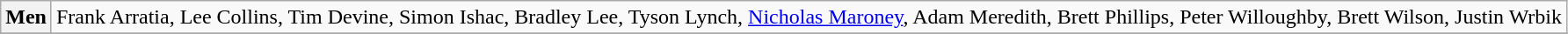<table class="wikitable">
<tr>
<th>Men</th>
<td>Frank Arratia, Lee Collins, Tim Devine, Simon Ishac, Bradley Lee, Tyson Lynch, <a href='#'>Nicholas Maroney</a>, Adam Meredith, Brett Phillips, Peter Willoughby, Brett Wilson, Justin Wrbik</td>
</tr>
<tr>
</tr>
</table>
